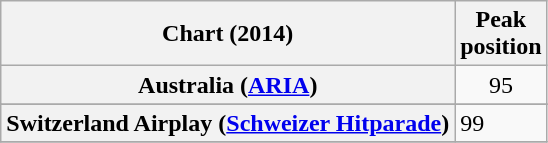<table class="wikitable sortable plainrowheaders">
<tr>
<th>Chart (2014)</th>
<th>Peak<br>position</th>
</tr>
<tr>
<th scope="row">Australia (<a href='#'>ARIA</a>)</th>
<td style="text-align:center;">95</td>
</tr>
<tr>
</tr>
<tr>
<th scope="row">Switzerland Airplay (<a href='#'>Schweizer Hitparade</a>)</th>
<td>99</td>
</tr>
<tr>
</tr>
</table>
